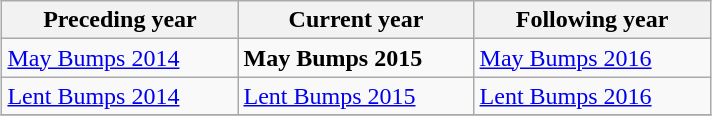<table class="wikitable" style="margin: 1em auto;">
<tr>
<th width=150>Preceding year</th>
<th width=150>Current year</th>
<th width=150>Following year</th>
</tr>
<tr>
<td><a href='#'>May Bumps 2014</a></td>
<td><strong>May Bumps 2015</strong></td>
<td><a href='#'>May Bumps 2016</a></td>
</tr>
<tr>
<td><a href='#'>Lent Bumps 2014</a></td>
<td><a href='#'>Lent Bumps 2015</a></td>
<td><a href='#'>Lent Bumps 2016</a></td>
</tr>
<tr>
</tr>
</table>
